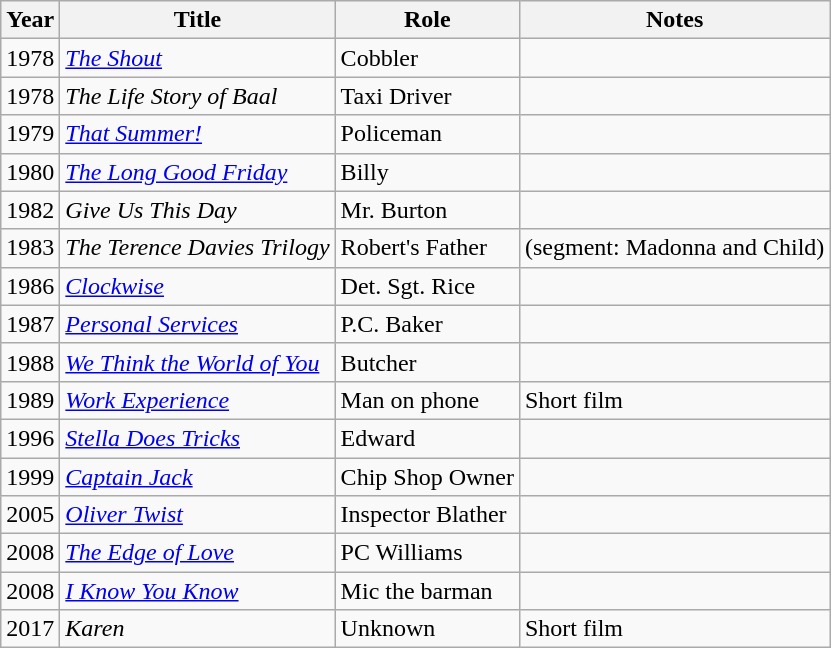<table class="wikitable sortable">
<tr>
<th>Year</th>
<th>Title</th>
<th>Role</th>
<th class="unsortable">Notes</th>
</tr>
<tr>
<td>1978</td>
<td><em><a href='#'>The Shout</a></em></td>
<td>Cobbler</td>
<td></td>
</tr>
<tr>
<td>1978</td>
<td><em>The Life Story of Baal</em></td>
<td>Taxi Driver</td>
<td></td>
</tr>
<tr>
<td>1979</td>
<td><em><a href='#'>That Summer!</a></em></td>
<td>Policeman</td>
<td></td>
</tr>
<tr>
<td>1980</td>
<td><em><a href='#'>The Long Good Friday</a></em></td>
<td>Billy</td>
<td></td>
</tr>
<tr>
<td>1982</td>
<td><em>Give Us This Day</em></td>
<td>Mr. Burton</td>
<td></td>
</tr>
<tr>
<td>1983</td>
<td><em>The Terence Davies Trilogy</em></td>
<td>Robert's Father</td>
<td>(segment: Madonna and Child)</td>
</tr>
<tr>
<td>1986</td>
<td><em><a href='#'>Clockwise</a></em></td>
<td>Det. Sgt. Rice</td>
<td></td>
</tr>
<tr>
<td>1987</td>
<td><em><a href='#'>Personal Services</a></em></td>
<td>P.C. Baker</td>
<td></td>
</tr>
<tr>
<td>1988</td>
<td><em><a href='#'>We Think the World of You</a></em></td>
<td>Butcher</td>
<td></td>
</tr>
<tr>
<td>1989</td>
<td><em><a href='#'>Work Experience</a></em></td>
<td>Man on phone</td>
<td>Short film</td>
</tr>
<tr>
<td>1996</td>
<td><em><a href='#'>Stella Does Tricks</a></em></td>
<td>Edward</td>
<td></td>
</tr>
<tr>
<td>1999</td>
<td><em><a href='#'>Captain Jack</a></em></td>
<td>Chip Shop Owner</td>
<td></td>
</tr>
<tr>
<td>2005</td>
<td><em><a href='#'>Oliver Twist</a></em></td>
<td>Inspector Blather</td>
<td></td>
</tr>
<tr>
<td>2008</td>
<td><em><a href='#'>The Edge of Love</a></em></td>
<td>PC Williams</td>
<td></td>
</tr>
<tr>
<td>2008</td>
<td><em><a href='#'>I Know You Know</a></em></td>
<td>Mic the barman</td>
<td></td>
</tr>
<tr>
<td>2017</td>
<td><em>Karen</em></td>
<td>Unknown</td>
<td>Short film</td>
</tr>
</table>
